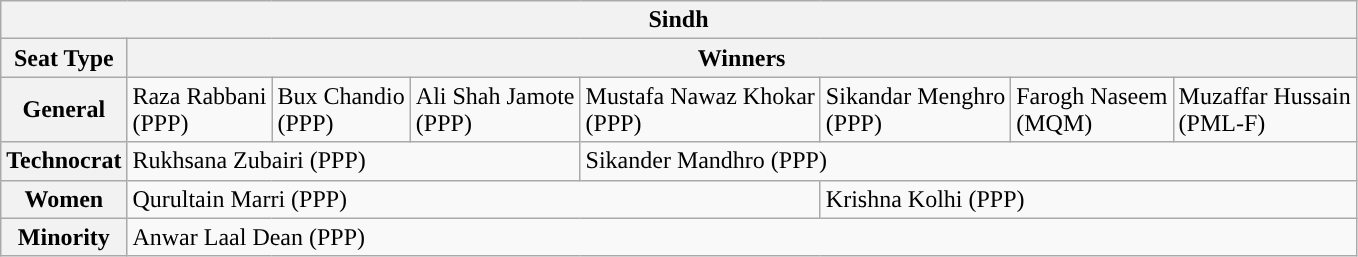<table class="wikitable">
<tr>
<th colspan="8">Sindh</th>
</tr>
<tr>
<th>Seat Type</th>
<th colspan="7">Winners</th>
</tr>
<tr>
<th>General</th>
<td style="background:">Raza Rabbani<br>(PPP)</td>
<td style="background:">Bux Chandio<br>(PPP)</td>
<td style="background:">Ali Shah Jamote<br>(PPP)</td>
<td style="background:">Mustafa Nawaz Khokar<br>(PPP)</td>
<td style="background:">Sikandar Menghro<br>(PPP)</td>
<td style="background:">Farogh Naseem<br>(MQM)</td>
<td style="background:">Muzaffar Hussain<br>(PML-F)</td>
</tr>
<tr>
<th>Technocrat</th>
<td colspan="3" style="background:">Rukhsana Zubairi (PPP)</td>
<td colspan="4" style="background:">Sikander Mandhro (PPP)</td>
</tr>
<tr>
<th>Women</th>
<td colspan="4" style="background:">Qurultain Marri (PPP)</td>
<td colspan="3" style="background:">Krishna Kolhi (PPP)</td>
</tr>
<tr>
<th>Minority</th>
<td colspan="7" style="background:">Anwar Laal Dean (PPP)</td>
</tr>
</table>
